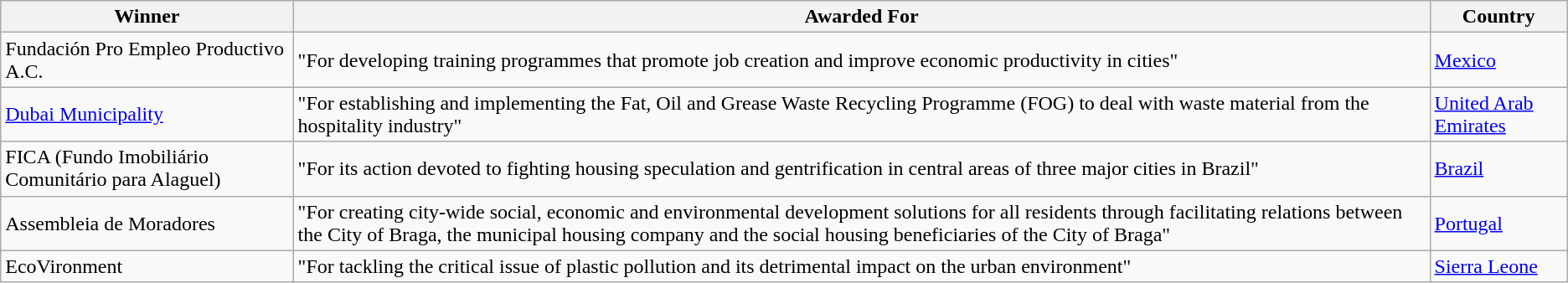<table class="wikitable">
<tr>
<th>Winner</th>
<th>Awarded For</th>
<th>Country</th>
</tr>
<tr>
<td>Fundación Pro Empleo Productivo A.C.</td>
<td>"For developing training programmes that promote job creation and improve economic productivity in cities"</td>
<td><a href='#'>Mexico</a></td>
</tr>
<tr>
<td><a href='#'>Dubai Municipality</a></td>
<td>"For establishing and implementing the Fat, Oil and Grease Waste Recycling Programme (FOG) to deal with waste material from the hospitality industry"</td>
<td><a href='#'>United Arab Emirates</a></td>
</tr>
<tr>
<td>FICA (Fundo Imobiliário Comunitário para Alaguel)</td>
<td>"For its action devoted to fighting housing speculation and gentrification in central areas of three major cities in Brazil"</td>
<td><a href='#'>Brazil</a></td>
</tr>
<tr>
<td>Assembleia de Moradores</td>
<td>"For creating city-wide social, economic and environmental development solutions for all residents through facilitating relations between the City of Braga, the municipal housing company and the social housing beneficiaries of the City of Braga"</td>
<td><a href='#'>Portugal</a></td>
</tr>
<tr>
<td>EcoVironment</td>
<td>"For tackling the critical issue of plastic pollution and its detrimental impact on the urban environment"</td>
<td><a href='#'>Sierra Leone</a></td>
</tr>
</table>
